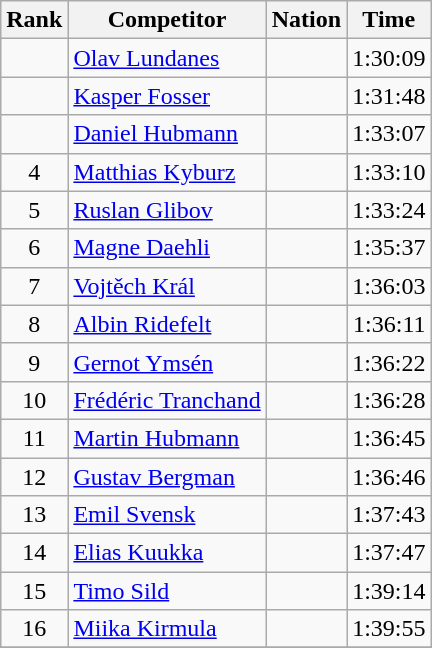<table class="wikitable sortable" style="text-align:left">
<tr>
<th data-sort-type="number">Rank</th>
<th class="unsortable">Competitor</th>
<th>Nation</th>
<th>Time</th>
</tr>
<tr>
<td style="text-align:center"></td>
<td><a href='#'>Olav Lundanes</a></td>
<td></td>
<td style="text-align:right">1:30:09</td>
</tr>
<tr>
<td style="text-align:center"></td>
<td><a href='#'>Kasper Fosser</a></td>
<td></td>
<td style="text-align:right">1:31:48</td>
</tr>
<tr>
<td style="text-align:center"></td>
<td><a href='#'>Daniel Hubmann</a></td>
<td></td>
<td style="text-align:right">1:33:07</td>
</tr>
<tr>
<td style="text-align:center">4</td>
<td><a href='#'>Matthias Kyburz</a></td>
<td></td>
<td style="text-align:right">1:33:10</td>
</tr>
<tr>
<td style="text-align:center">5</td>
<td><a href='#'>Ruslan Glibov</a></td>
<td></td>
<td style="text-align:right">1:33:24</td>
</tr>
<tr>
<td style="text-align:center">6</td>
<td><a href='#'>Magne Daehli</a></td>
<td></td>
<td style="text-align:right">1:35:37</td>
</tr>
<tr>
<td style="text-align:center">7</td>
<td><a href='#'>Vojtěch Král</a></td>
<td></td>
<td style="text-align:right">1:36:03</td>
</tr>
<tr>
<td style="text-align:center">8</td>
<td><a href='#'>Albin Ridefelt</a></td>
<td></td>
<td style="text-align:right">1:36:11</td>
</tr>
<tr>
<td style="text-align:center">9</td>
<td><a href='#'>Gernot Ymsén</a></td>
<td></td>
<td style="text-align:right">1:36:22</td>
</tr>
<tr>
<td style="text-align:center">10</td>
<td><a href='#'>Frédéric Tranchand</a></td>
<td></td>
<td style="text-align:right">1:36:28</td>
</tr>
<tr>
<td style="text-align:center">11</td>
<td><a href='#'>Martin Hubmann</a></td>
<td></td>
<td style="text-align:right">1:36:45</td>
</tr>
<tr>
<td style="text-align:center">12</td>
<td><a href='#'>Gustav Bergman</a></td>
<td></td>
<td style="text-align:right">1:36:46</td>
</tr>
<tr>
<td style="text-align:center">13</td>
<td><a href='#'>Emil Svensk</a></td>
<td></td>
<td style="text-align:right">1:37:43</td>
</tr>
<tr>
<td style="text-align:center">14</td>
<td><a href='#'>Elias Kuukka</a></td>
<td></td>
<td style="text-align:right">1:37:47</td>
</tr>
<tr>
<td style="text-align:center">15</td>
<td><a href='#'>Timo Sild</a></td>
<td></td>
<td style="text-align:right">1:39:14</td>
</tr>
<tr>
<td style="text-align:center">16</td>
<td><a href='#'>Miika Kirmula</a></td>
<td></td>
<td style="text-align:right">1:39:55</td>
</tr>
<tr>
</tr>
</table>
